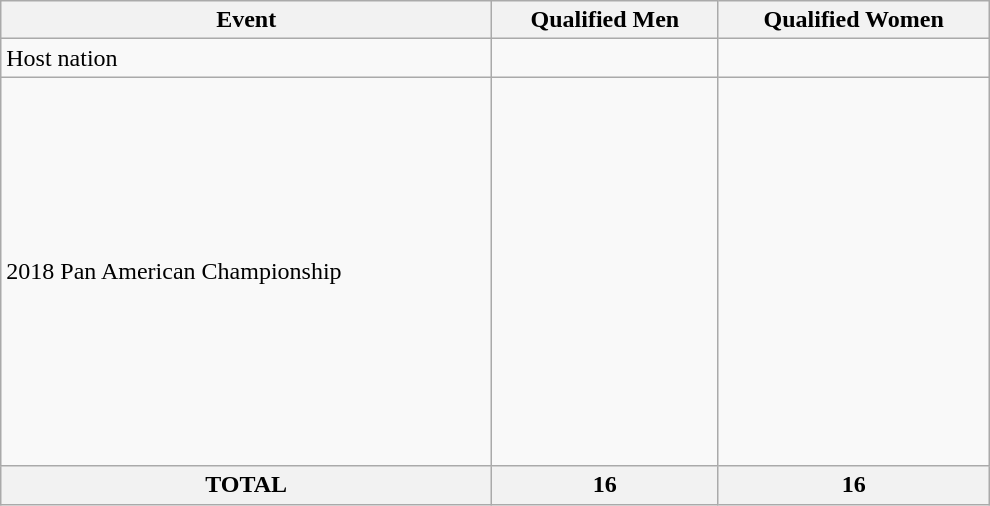<table class="wikitable" width=660>
<tr>
<th>Event</th>
<th>Qualified Men</th>
<th>Qualified Women</th>
</tr>
<tr>
<td>Host nation</td>
<td></td>
<td></td>
</tr>
<tr>
<td>2018 Pan American Championship</td>
<td><br><br><br><br><br><br><br><br><br><br><br><br><br><br></td>
<td><br><br><br><br><br><br><br><br><br><br><br><br><br><br></td>
</tr>
<tr>
<th>TOTAL</th>
<th>16</th>
<th>16</th>
</tr>
</table>
